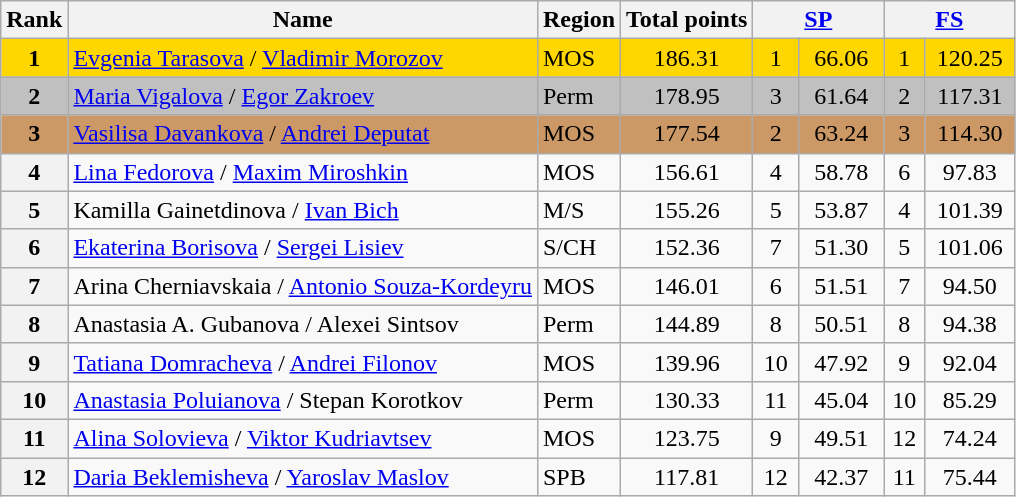<table class="wikitable sortable">
<tr>
<th>Rank</th>
<th>Name</th>
<th>Region</th>
<th>Total points</th>
<th colspan=2 width=80px><a href='#'>SP</a></th>
<th colspan=2 width=80px><a href='#'>FS</a></th>
</tr>
<tr bgcolor=gold>
<td align=center><strong>1</strong></td>
<td><a href='#'>Evgenia Tarasova</a> / <a href='#'>Vladimir Morozov</a></td>
<td>MOS</td>
<td align=center>186.31</td>
<td align=center>1</td>
<td align=center>66.06</td>
<td align=center>1</td>
<td align=center>120.25</td>
</tr>
<tr bgcolor=silver>
<td align=center><strong>2</strong></td>
<td><a href='#'>Maria Vigalova</a> / <a href='#'>Egor Zakroev</a></td>
<td>Perm</td>
<td align=center>178.95</td>
<td align=center>3</td>
<td align=center>61.64</td>
<td align=center>2</td>
<td align=center>117.31</td>
</tr>
<tr bgcolor=cc9966>
<td align=center><strong>3</strong></td>
<td><a href='#'>Vasilisa Davankova</a> / <a href='#'>Andrei Deputat</a></td>
<td>MOS</td>
<td align=center>177.54</td>
<td align=center>2</td>
<td align=center>63.24</td>
<td align=center>3</td>
<td align=center>114.30</td>
</tr>
<tr>
<th>4</th>
<td><a href='#'>Lina Fedorova</a> / <a href='#'>Maxim Miroshkin</a></td>
<td>MOS</td>
<td align=center>156.61</td>
<td align=center>4</td>
<td align=center>58.78</td>
<td align=center>6</td>
<td align=center>97.83</td>
</tr>
<tr>
<th>5</th>
<td>Kamilla Gainetdinova / <a href='#'>Ivan Bich</a></td>
<td>M/S</td>
<td align=center>155.26</td>
<td align=center>5</td>
<td align=center>53.87</td>
<td align=center>4</td>
<td align=center>101.39</td>
</tr>
<tr>
<th>6</th>
<td><a href='#'>Ekaterina Borisova</a> / <a href='#'>Sergei Lisiev</a></td>
<td>S/CH</td>
<td align=center>152.36</td>
<td align=center>7</td>
<td align=center>51.30</td>
<td align=center>5</td>
<td align=center>101.06</td>
</tr>
<tr>
<th>7</th>
<td>Arina Cherniavskaia / <a href='#'>Antonio Souza-Kordeyru</a></td>
<td>MOS</td>
<td align=center>146.01</td>
<td align=center>6</td>
<td align=center>51.51</td>
<td align=center>7</td>
<td align=center>94.50</td>
</tr>
<tr>
<th>8</th>
<td>Anastasia A. Gubanova / Alexei Sintsov</td>
<td>Perm</td>
<td align=center>144.89</td>
<td align=center>8</td>
<td align=center>50.51</td>
<td align=center>8</td>
<td align=center>94.38</td>
</tr>
<tr>
<th>9</th>
<td><a href='#'>Tatiana Domracheva</a> / <a href='#'>Andrei Filonov</a></td>
<td>MOS</td>
<td align=center>139.96</td>
<td align=center>10</td>
<td align=center>47.92</td>
<td align=center>9</td>
<td align=center>92.04</td>
</tr>
<tr>
<th>10</th>
<td><a href='#'>Anastasia Poluianova</a> / Stepan Korotkov</td>
<td>Perm</td>
<td align=center>130.33</td>
<td align=center>11</td>
<td align=center>45.04</td>
<td align=center>10</td>
<td align=center>85.29</td>
</tr>
<tr>
<th>11</th>
<td><a href='#'>Alina Solovieva</a> / <a href='#'>Viktor Kudriavtsev</a></td>
<td>MOS</td>
<td align=center>123.75</td>
<td align=center>9</td>
<td align=center>49.51</td>
<td align=center>12</td>
<td align=center>74.24</td>
</tr>
<tr>
<th>12</th>
<td><a href='#'>Daria Beklemisheva</a> / <a href='#'>Yaroslav Maslov</a></td>
<td>SPB</td>
<td align=center>117.81</td>
<td align=center>12</td>
<td align=center>42.37</td>
<td align=center>11</td>
<td align=center>75.44</td>
</tr>
</table>
